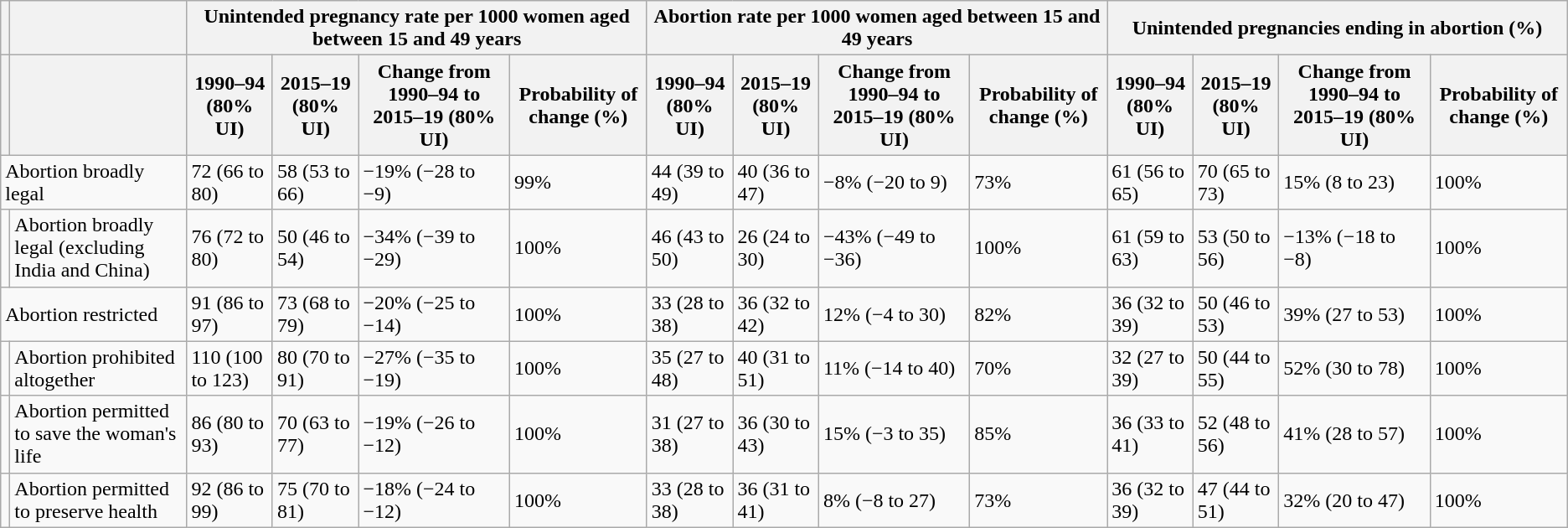<table class="wikitable">
<tr>
<th></th>
<th></th>
<th colspan="4">Unintended pregnancy rate per 1000 women aged between 15 and 49 years</th>
<th colspan="4">Abortion rate per 1000 women aged between 15 and 49 years</th>
<th colspan="4">Unintended pregnancies ending in abortion (%)</th>
</tr>
<tr>
<th></th>
<th></th>
<th>1990–94 (80% UI)</th>
<th>2015–19 (80% UI)</th>
<th>Change from 1990–94 to 2015–19 (80% UI)</th>
<th>Probability of change (%)</th>
<th>1990–94 (80% UI)</th>
<th>2015–19 (80% UI)</th>
<th>Change from 1990–94 to 2015–19 (80% UI)</th>
<th>Probability of change (%)</th>
<th>1990–94 (80% UI)</th>
<th>2015–19 (80% UI)</th>
<th>Change from 1990–94 to 2015–19 (80% UI)</th>
<th>Probability of change (%)</th>
</tr>
<tr>
<td colspan="2">Abortion broadly legal</td>
<td>72 (66 to 80)</td>
<td>58 (53 to 66)</td>
<td>−19% (−28 to −9)</td>
<td>99%</td>
<td>44 (39 to 49)</td>
<td>40 (36 to 47)</td>
<td>−8% (−20 to 9)</td>
<td>73%</td>
<td>61 (56 to 65)</td>
<td>70 (65 to 73)</td>
<td>15% (8 to 23)</td>
<td>100%</td>
</tr>
<tr>
<td></td>
<td>Abortion broadly legal (excluding India and China)</td>
<td>76 (72 to 80)</td>
<td>50 (46 to 54)</td>
<td>−34% (−39 to −29)</td>
<td>100%</td>
<td>46 (43 to 50)</td>
<td>26 (24 to 30)</td>
<td>−43% (−49 to −36)</td>
<td>100%</td>
<td>61 (59 to 63)</td>
<td>53 (50 to 56)</td>
<td>−13% (−18 to −8)</td>
<td>100%</td>
</tr>
<tr>
<td colspan="2">Abortion restricted</td>
<td>91 (86 to 97)</td>
<td>73 (68 to 79)</td>
<td>−20% (−25 to −14)</td>
<td>100%</td>
<td>33 (28 to 38)</td>
<td>36 (32 to 42)</td>
<td>12% (−4 to 30)</td>
<td>82%</td>
<td>36 (32 to 39)</td>
<td>50 (46 to 53)</td>
<td>39% (27 to 53)</td>
<td>100%</td>
</tr>
<tr>
<td></td>
<td>Abortion prohibited altogether</td>
<td>110 (100 to 123)</td>
<td>80 (70 to 91)</td>
<td>−27% (−35 to −19)</td>
<td>100%</td>
<td>35 (27 to 48)</td>
<td>40 (31 to 51)</td>
<td>11% (−14 to 40)</td>
<td>70%</td>
<td>32 (27 to 39)</td>
<td>50 (44 to 55)</td>
<td>52% (30 to 78)</td>
<td>100%</td>
</tr>
<tr>
<td></td>
<td>Abortion permitted to save the woman's life</td>
<td>86 (80 to 93)</td>
<td>70 (63 to 77)</td>
<td>−19% (−26 to −12)</td>
<td>100%</td>
<td>31 (27 to 38)</td>
<td>36 (30 to 43)</td>
<td>15% (−3 to 35)</td>
<td>85%</td>
<td>36 (33 to 41)</td>
<td>52 (48 to 56)</td>
<td>41% (28 to 57)</td>
<td>100%</td>
</tr>
<tr>
<td></td>
<td>Abortion permitted to preserve health</td>
<td>92 (86 to 99)</td>
<td>75 (70 to 81)</td>
<td>−18% (−24 to −12)</td>
<td>100%</td>
<td>33 (28 to 38)</td>
<td>36 (31 to 41)</td>
<td>8% (−8 to 27)</td>
<td>73%</td>
<td>36 (32 to 39)</td>
<td>47 (44 to 51)</td>
<td>32% (20 to 47)</td>
<td>100%</td>
</tr>
</table>
